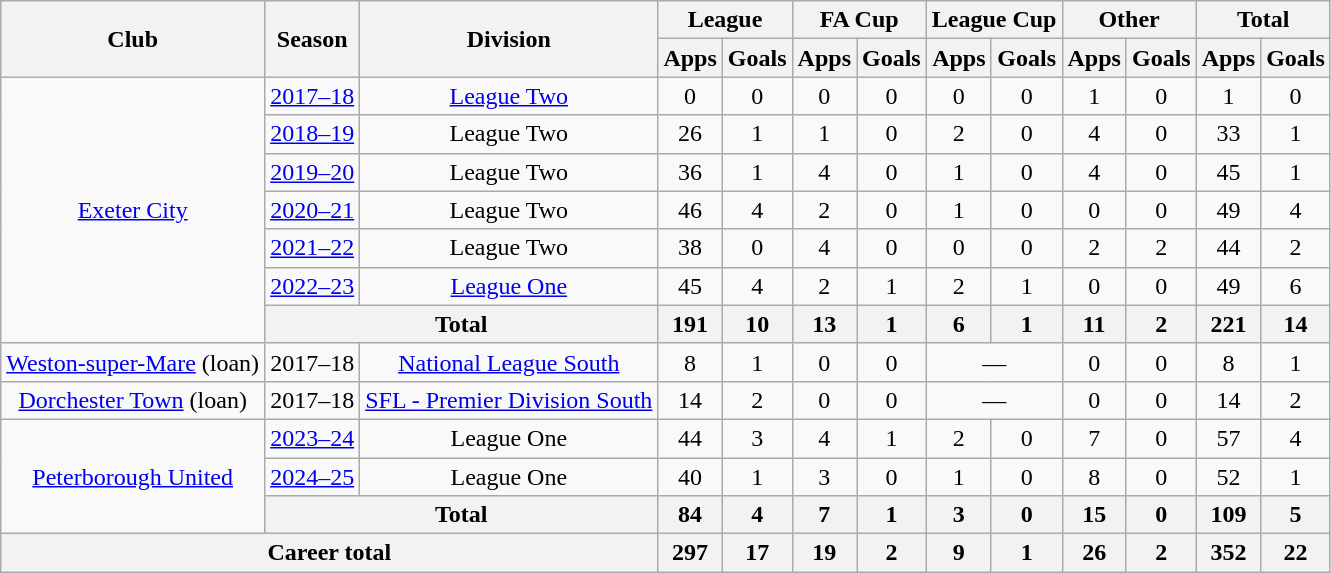<table class="wikitable" style="text-align: center;">
<tr>
<th rowspan="2">Club</th>
<th rowspan="2">Season</th>
<th rowspan="2">Division</th>
<th colspan="2">League</th>
<th colspan="2">FA Cup</th>
<th colspan="2">League Cup</th>
<th colspan="2">Other</th>
<th colspan="2">Total</th>
</tr>
<tr>
<th>Apps</th>
<th>Goals</th>
<th>Apps</th>
<th>Goals</th>
<th>Apps</th>
<th>Goals</th>
<th>Apps</th>
<th>Goals</th>
<th>Apps</th>
<th>Goals</th>
</tr>
<tr>
<td rowspan="7"><a href='#'>Exeter City</a></td>
<td><a href='#'>2017–18</a></td>
<td><a href='#'>League Two</a></td>
<td>0</td>
<td>0</td>
<td>0</td>
<td>0</td>
<td>0</td>
<td>0</td>
<td>1</td>
<td>0</td>
<td>1</td>
<td>0</td>
</tr>
<tr>
<td><a href='#'>2018–19</a></td>
<td>League Two</td>
<td>26</td>
<td>1</td>
<td>1</td>
<td>0</td>
<td>2</td>
<td>0</td>
<td>4</td>
<td>0</td>
<td>33</td>
<td>1</td>
</tr>
<tr>
<td><a href='#'>2019–20</a></td>
<td>League Two</td>
<td>36</td>
<td>1</td>
<td>4</td>
<td>0</td>
<td>1</td>
<td>0</td>
<td>4</td>
<td>0</td>
<td>45</td>
<td>1</td>
</tr>
<tr>
<td><a href='#'>2020–21</a></td>
<td>League Two</td>
<td>46</td>
<td>4</td>
<td>2</td>
<td>0</td>
<td>1</td>
<td>0</td>
<td>0</td>
<td>0</td>
<td>49</td>
<td>4</td>
</tr>
<tr>
<td><a href='#'>2021–22</a></td>
<td>League Two</td>
<td>38</td>
<td>0</td>
<td>4</td>
<td>0</td>
<td>0</td>
<td>0</td>
<td>2</td>
<td>2</td>
<td>44</td>
<td>2</td>
</tr>
<tr>
<td><a href='#'>2022–23</a></td>
<td><a href='#'>League One</a></td>
<td>45</td>
<td>4</td>
<td>2</td>
<td>1</td>
<td>2</td>
<td>1</td>
<td>0</td>
<td>0</td>
<td>49</td>
<td>6</td>
</tr>
<tr>
<th colspan="2">Total</th>
<th>191</th>
<th>10</th>
<th>13</th>
<th>1</th>
<th>6</th>
<th>1</th>
<th>11</th>
<th>2</th>
<th>221</th>
<th>14</th>
</tr>
<tr>
<td><a href='#'>Weston-super-Mare</a> (loan)</td>
<td>2017–18</td>
<td><a href='#'>National League South</a></td>
<td>8</td>
<td>1</td>
<td>0</td>
<td>0</td>
<td colspan="2">—</td>
<td>0</td>
<td>0</td>
<td>8</td>
<td>1</td>
</tr>
<tr>
<td><a href='#'>Dorchester Town</a> (loan)</td>
<td>2017–18</td>
<td><a href='#'>SFL - Premier Division South</a></td>
<td>14</td>
<td>2</td>
<td>0</td>
<td>0</td>
<td colspan="2">—</td>
<td>0</td>
<td>0</td>
<td>14</td>
<td>2</td>
</tr>
<tr>
<td rowspan=3><a href='#'>Peterborough United</a></td>
<td><a href='#'>2023–24</a></td>
<td>League One</td>
<td>44</td>
<td>3</td>
<td>4</td>
<td>1</td>
<td>2</td>
<td>0</td>
<td>7</td>
<td>0</td>
<td>57</td>
<td>4</td>
</tr>
<tr>
<td><a href='#'>2024–25</a></td>
<td>League One</td>
<td>40</td>
<td>1</td>
<td>3</td>
<td>0</td>
<td>1</td>
<td>0</td>
<td>8</td>
<td>0</td>
<td>52</td>
<td>1</td>
</tr>
<tr>
<th colspan="2">Total</th>
<th>84</th>
<th>4</th>
<th>7</th>
<th>1</th>
<th>3</th>
<th>0</th>
<th>15</th>
<th>0</th>
<th>109</th>
<th>5</th>
</tr>
<tr>
<th colspan="3">Career total</th>
<th>297</th>
<th>17</th>
<th>19</th>
<th>2</th>
<th>9</th>
<th>1</th>
<th>26</th>
<th>2</th>
<th>352</th>
<th>22</th>
</tr>
</table>
